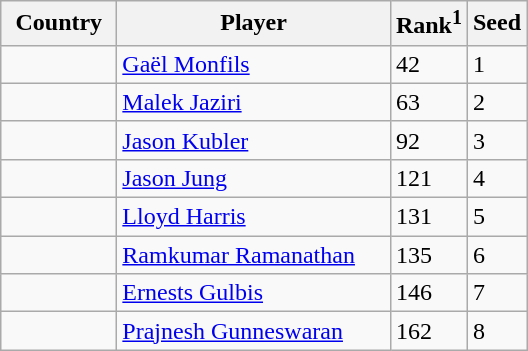<table class="sortable wikitable">
<tr>
<th width="70">Country</th>
<th width="175">Player</th>
<th>Rank<sup>1</sup></th>
<th>Seed</th>
</tr>
<tr>
<td></td>
<td><a href='#'>Gaël Monfils</a></td>
<td>42</td>
<td>1</td>
</tr>
<tr>
<td></td>
<td><a href='#'>Malek Jaziri</a></td>
<td>63</td>
<td>2</td>
</tr>
<tr>
<td></td>
<td><a href='#'>Jason Kubler</a></td>
<td>92</td>
<td>3</td>
</tr>
<tr>
<td></td>
<td><a href='#'>Jason Jung</a></td>
<td>121</td>
<td>4</td>
</tr>
<tr>
<td></td>
<td><a href='#'>Lloyd Harris</a></td>
<td>131</td>
<td>5</td>
</tr>
<tr>
<td></td>
<td><a href='#'>Ramkumar Ramanathan</a></td>
<td>135</td>
<td>6</td>
</tr>
<tr>
<td></td>
<td><a href='#'>Ernests Gulbis</a></td>
<td>146</td>
<td>7</td>
</tr>
<tr>
<td></td>
<td><a href='#'>Prajnesh Gunneswaran</a></td>
<td>162</td>
<td>8</td>
</tr>
</table>
